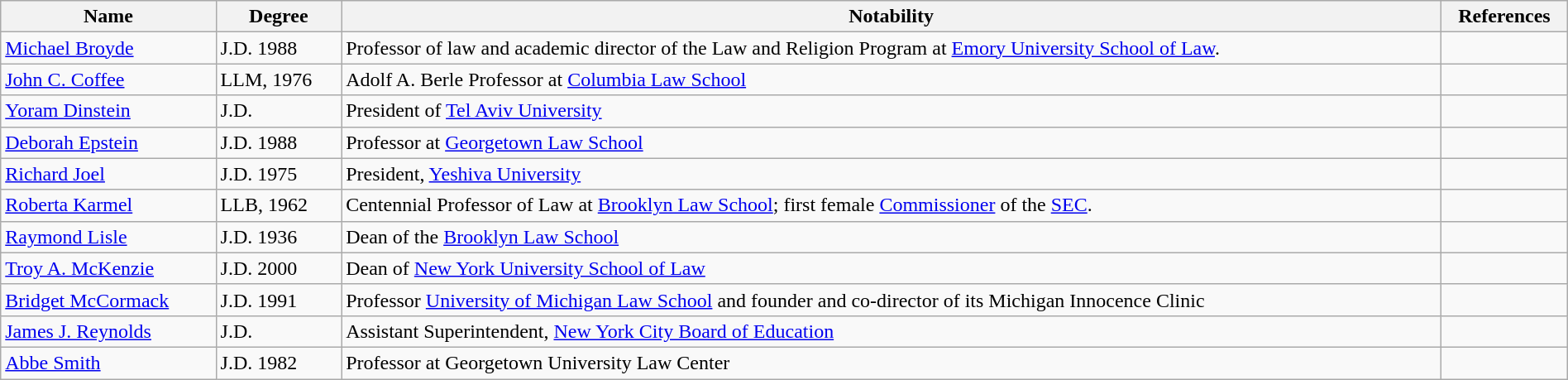<table class="wikitable sortable" " style="width:100%;">
<tr>
<th>Name</th>
<th>Degree</th>
<th>Notability</th>
<th>References</th>
</tr>
<tr>
<td><a href='#'>Michael Broyde</a></td>
<td>J.D. 1988</td>
<td>Professor of law and academic director of the Law and Religion Program at <a href='#'>Emory University School of Law</a>.</td>
<td></td>
</tr>
<tr>
<td><a href='#'>John C. Coffee</a></td>
<td>LLM, 1976</td>
<td>Adolf A. Berle Professor at <a href='#'>Columbia Law School</a></td>
<td></td>
</tr>
<tr>
<td><a href='#'>Yoram Dinstein</a></td>
<td>J.D.</td>
<td>President of <a href='#'>Tel Aviv University</a></td>
<td></td>
</tr>
<tr>
<td><a href='#'>Deborah Epstein</a></td>
<td>J.D. 1988</td>
<td>Professor at <a href='#'>Georgetown Law School</a></td>
<td></td>
</tr>
<tr>
<td><a href='#'>Richard Joel</a></td>
<td>J.D. 1975</td>
<td>President, <a href='#'>Yeshiva University</a></td>
<td></td>
</tr>
<tr>
<td><a href='#'>Roberta Karmel</a></td>
<td>LLB, 1962</td>
<td>Centennial Professor of Law at <a href='#'>Brooklyn Law School</a>; first female <a href='#'>Commissioner</a> of the <a href='#'>SEC</a>.</td>
<td></td>
</tr>
<tr>
<td><a href='#'>Raymond Lisle</a></td>
<td>J.D. 1936</td>
<td>Dean of the <a href='#'>Brooklyn Law School</a></td>
<td></td>
</tr>
<tr>
<td><a href='#'>Troy A. McKenzie</a></td>
<td>J.D. 2000</td>
<td>Dean of <a href='#'>New York University School of Law</a></td>
<td></td>
</tr>
<tr>
<td><a href='#'>Bridget McCormack</a></td>
<td>J.D. 1991</td>
<td>Professor <a href='#'>University of Michigan Law School</a> and founder and co-director of its Michigan Innocence Clinic</td>
<td></td>
</tr>
<tr>
<td><a href='#'>James J. Reynolds</a></td>
<td>J.D.</td>
<td>Assistant Superintendent, <a href='#'>New York City Board of Education</a></td>
<td></td>
</tr>
<tr>
<td><a href='#'>Abbe Smith</a></td>
<td>J.D. 1982</td>
<td>Professor at Georgetown University Law Center</td>
<td></td>
</tr>
</table>
